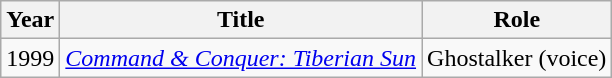<table class="wikitable sortable">
<tr>
<th>Year</th>
<th>Title</th>
<th>Role</th>
</tr>
<tr>
<td>1999</td>
<td><em><a href='#'>Command & Conquer: Tiberian Sun</a></em></td>
<td>Ghostalker (voice)</td>
</tr>
</table>
